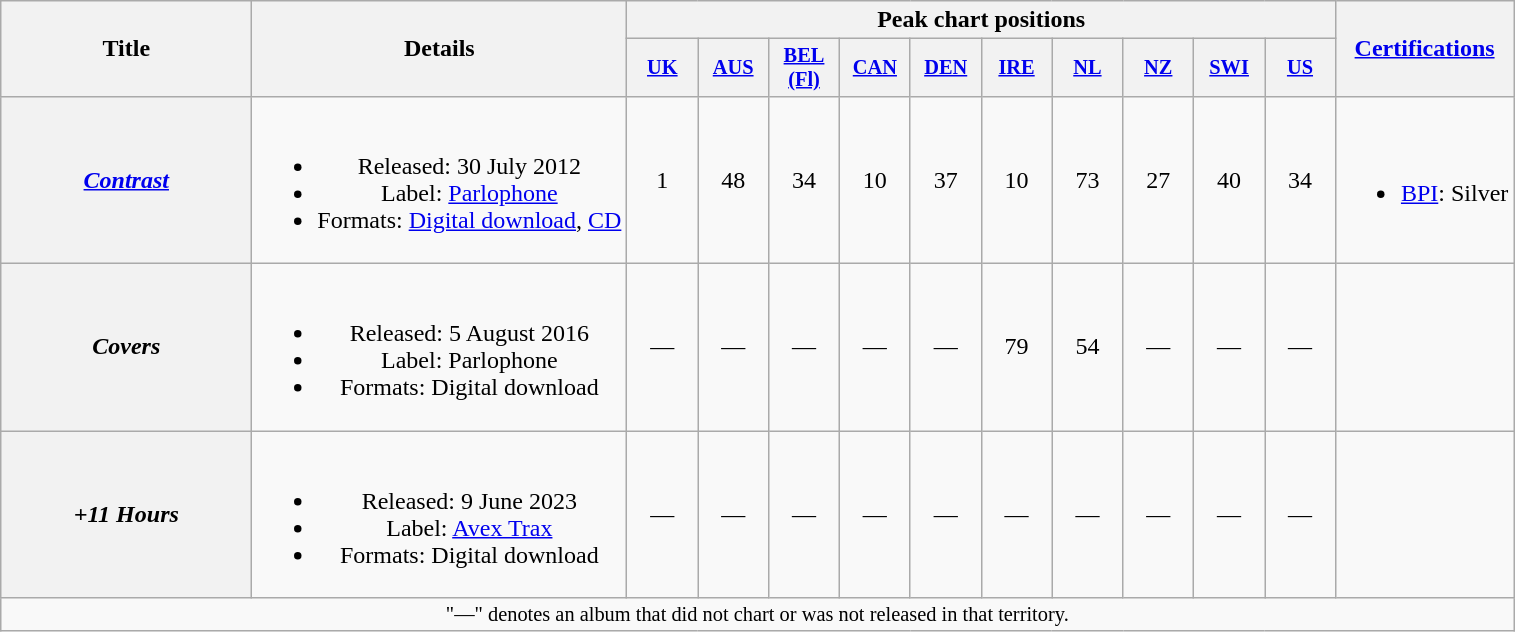<table class="wikitable plainrowheaders" style="text-align:center;">
<tr>
<th scope="col" rowspan="2" style="width:10em;">Title</th>
<th scope="col" rowspan="2">Details</th>
<th scope="col" colspan="10">Peak chart positions</th>
<th scope="col" rowspan="2"><a href='#'>Certifications</a></th>
</tr>
<tr>
<th scope="col" style="width:3em;font-size:85%;"><a href='#'>UK</a><br></th>
<th scope="col" style="width:3em;font-size:85%;"><a href='#'>AUS</a><br></th>
<th scope="col" style="width:3em;font-size:85%;"><a href='#'>BEL<br>(Fl)</a><br></th>
<th scope="col" style="width:3em;font-size:85%;"><a href='#'>CAN</a><br></th>
<th scope="col" style="width:3em;font-size:85%;"><a href='#'>DEN</a><br></th>
<th scope="col" style="width:3em;font-size:85%;"><a href='#'>IRE</a><br></th>
<th scope="col" style="width:3em;font-size:85%;"><a href='#'>NL</a><br></th>
<th scope="col" style="width:3em;font-size:85%;"><a href='#'>NZ</a><br></th>
<th scope="col" style="width:3em;font-size:85%;"><a href='#'>SWI</a><br></th>
<th scope="col" style="width:3em;font-size:85%;"><a href='#'>US</a><br></th>
</tr>
<tr>
<th scope="row"><em><a href='#'>Contrast</a></em></th>
<td><br><ul><li>Released: 30 July 2012</li><li>Label: <a href='#'>Parlophone</a></li><li>Formats: <a href='#'>Digital download</a>, <a href='#'>CD</a></li></ul></td>
<td>1</td>
<td>48</td>
<td>34</td>
<td>10</td>
<td>37</td>
<td>10</td>
<td>73</td>
<td>27</td>
<td>40</td>
<td>34</td>
<td><br><ul><li><a href='#'>BPI</a>: Silver</li></ul></td>
</tr>
<tr>
<th scope="row"><em>Covers</em></th>
<td><br><ul><li>Released: 5 August 2016</li><li>Label: Parlophone</li><li>Formats: Digital download</li></ul></td>
<td>—</td>
<td>—</td>
<td>—</td>
<td>—</td>
<td>—</td>
<td>79</td>
<td>54</td>
<td>—</td>
<td>—</td>
<td>—</td>
<td></td>
</tr>
<tr>
<th scope="row"><em>+11 Hours</em></th>
<td><br><ul><li>Released: 9 June 2023</li><li>Label: <a href='#'>Avex Trax</a></li><li>Formats: Digital download</li></ul></td>
<td>—</td>
<td>—</td>
<td>—</td>
<td>—</td>
<td>—</td>
<td>—</td>
<td>—</td>
<td>—</td>
<td>—</td>
<td>—</td>
<td></td>
</tr>
<tr>
<td colspan="20" style="font-size:85%;">"—" denotes an album that did not chart or was not released in that territory.</td>
</tr>
</table>
